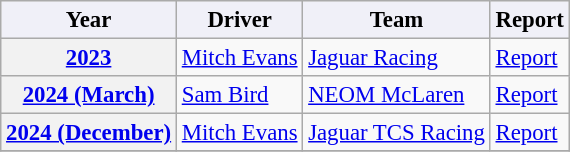<table class="wikitable" style=" font-size:95%;">
<tr>
<th style="background-color:#F0F0F8;">Year</th>
<th style="background-color:#F0F0F8;">Driver</th>
<th style="background-color:#F0F0F8;">Team</th>
<th style="background-color:#F0F0F8;">Report</th>
</tr>
<tr>
<th><a href='#'>2023</a></th>
<td> <a href='#'>Mitch Evans</a></td>
<td><a href='#'>Jaguar Racing</a></td>
<td><a href='#'>Report</a></td>
</tr>
<tr>
<th><a href='#'>2024 (March)</a></th>
<td> <a href='#'>Sam Bird</a></td>
<td><a href='#'>NEOM McLaren</a></td>
<td><a href='#'>Report</a></td>
</tr>
<tr>
<th><a href='#'>2024 (December)</a></th>
<td> <a href='#'>Mitch Evans</a></td>
<td><a href='#'>Jaguar TCS Racing</a></td>
<td><a href='#'>Report</a></td>
</tr>
<tr>
</tr>
</table>
